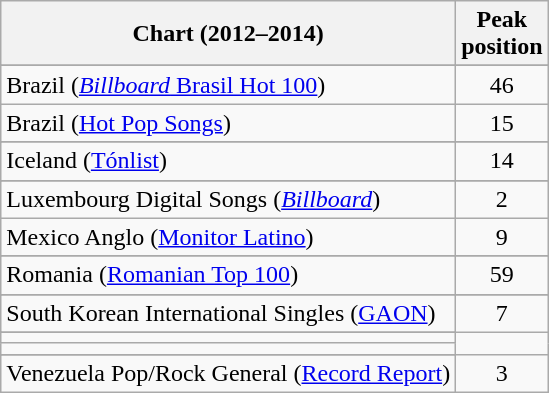<table class="wikitable sortable plainrowheaders">
<tr>
<th scope="col">Chart (2012–2014)</th>
<th scope="col">Peak<br>position</th>
</tr>
<tr>
</tr>
<tr>
</tr>
<tr>
</tr>
<tr>
</tr>
<tr>
<td>Brazil (<a href='#'><em>Billboard</em> Brasil Hot 100</a>)</td>
<td style="text-align:center;">46</td>
</tr>
<tr>
<td>Brazil (<a href='#'>Hot Pop Songs</a>)</td>
<td style="text-align:center;">15</td>
</tr>
<tr>
</tr>
<tr>
</tr>
<tr>
</tr>
<tr>
</tr>
<tr>
</tr>
<tr>
</tr>
<tr>
</tr>
<tr>
</tr>
<tr>
</tr>
<tr>
</tr>
<tr>
<td>Iceland (<a href='#'>Tónlist</a>)</td>
<td style="text-align:center;">14</td>
</tr>
<tr>
</tr>
<tr>
</tr>
<tr>
</tr>
<tr>
<td>Luxembourg Digital Songs (<em><a href='#'>Billboard</a></em>)</td>
<td style="text-align:center;">2</td>
</tr>
<tr>
<td>Mexico Anglo (<a href='#'>Monitor Latino</a>)</td>
<td style="text-align:center;">9</td>
</tr>
<tr>
</tr>
<tr>
</tr>
<tr>
</tr>
<tr>
<td>Romania (<a href='#'>Romanian Top 100</a>)</td>
<td style="text-align:center;">59</td>
</tr>
<tr>
</tr>
<tr>
</tr>
<tr>
</tr>
<tr>
<td>South Korean International Singles (<a href='#'>GAON</a>)</td>
<td style="text-align:center;">7</td>
</tr>
<tr>
</tr>
<tr>
<td></td>
</tr>
<tr>
<td></td>
</tr>
<tr>
</tr>
<tr>
</tr>
<tr>
</tr>
<tr>
</tr>
<tr>
</tr>
<tr>
</tr>
<tr>
</tr>
<tr>
</tr>
<tr>
<td>Venezuela Pop/Rock General (<a href='#'>Record Report</a>)</td>
<td style="text-align:center">3</td>
</tr>
</table>
